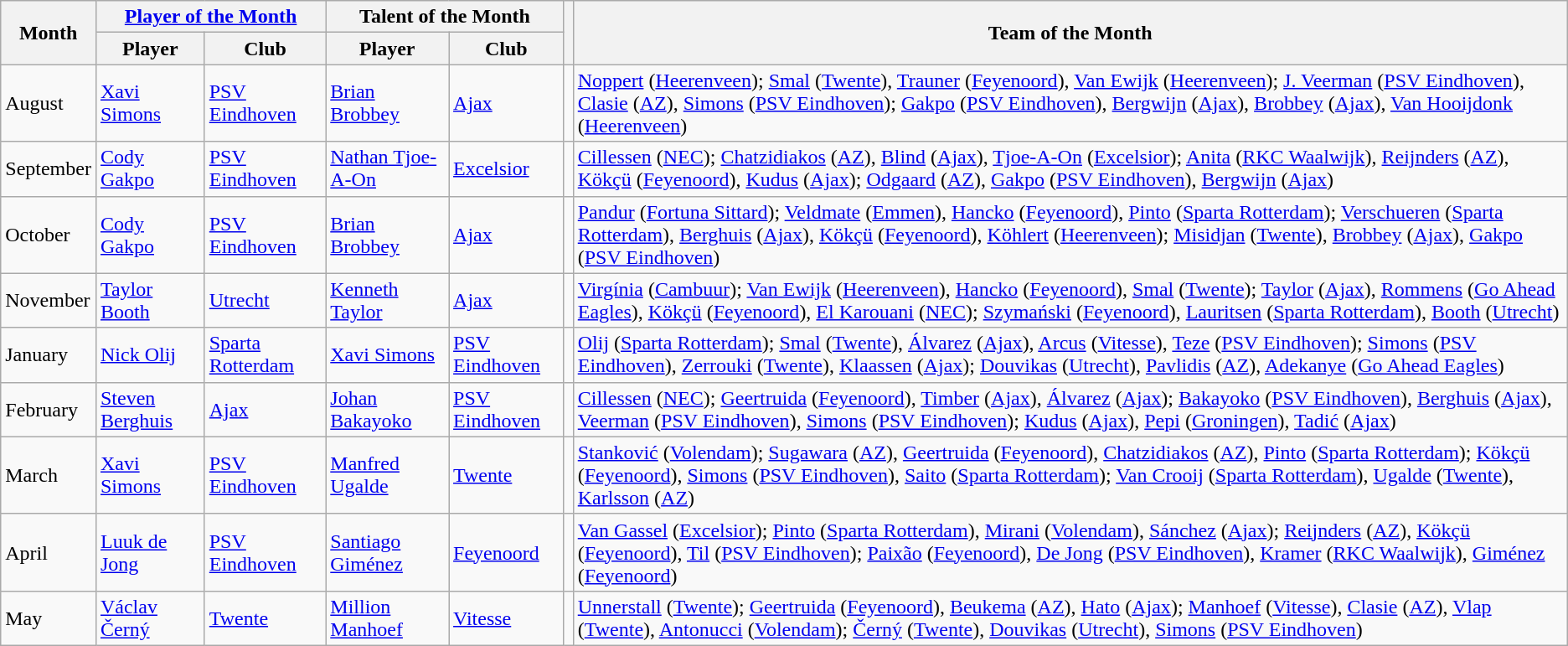<table class="wikitable">
<tr>
<th rowspan="2">Month</th>
<th colspan="2"><a href='#'>Player of the Month</a></th>
<th colspan="2">Talent of the Month</th>
<th rowspan="2"></th>
<th rowspan="2">Team of the Month</th>
</tr>
<tr>
<th>Player</th>
<th>Club</th>
<th>Player</th>
<th>Club</th>
</tr>
<tr>
<td>August</td>
<td><a href='#'>Xavi Simons</a></td>
<td><a href='#'>PSV Eindhoven</a></td>
<td><a href='#'>Brian Brobbey</a></td>
<td><a href='#'>Ajax</a></td>
<td></td>
<td><a href='#'>Noppert</a> (<a href='#'>Heerenveen</a>); <a href='#'>Smal</a> (<a href='#'>Twente</a>), <a href='#'>Trauner</a> (<a href='#'>Feyenoord</a>), <a href='#'>Van Ewijk</a> (<a href='#'>Heerenveen</a>); <a href='#'>J. Veerman</a> (<a href='#'>PSV Eindhoven</a>), <a href='#'>Clasie</a> (<a href='#'>AZ</a>), <a href='#'>Simons</a> (<a href='#'>PSV Eindhoven</a>); <a href='#'>Gakpo</a> (<a href='#'>PSV Eindhoven</a>), <a href='#'>Bergwijn</a> (<a href='#'>Ajax</a>), <a href='#'>Brobbey</a> (<a href='#'>Ajax</a>), <a href='#'>Van Hooijdonk</a> (<a href='#'>Heerenveen</a>)</td>
</tr>
<tr>
<td>September</td>
<td><a href='#'>Cody Gakpo</a></td>
<td><a href='#'>PSV Eindhoven</a></td>
<td><a href='#'>Nathan Tjoe-A-On</a></td>
<td><a href='#'>Excelsior</a></td>
<td></td>
<td><a href='#'>Cillessen</a> (<a href='#'>NEC</a>); <a href='#'>Chatzidiakos</a> (<a href='#'>AZ</a>), <a href='#'>Blind</a> (<a href='#'>Ajax</a>), <a href='#'>Tjoe-A-On</a> (<a href='#'>Excelsior</a>); <a href='#'>Anita</a> (<a href='#'>RKC Waalwijk</a>), <a href='#'>Reijnders</a> (<a href='#'>AZ</a>), <a href='#'>Kökçü</a> (<a href='#'>Feyenoord</a>), <a href='#'>Kudus</a> (<a href='#'>Ajax</a>); <a href='#'>Odgaard</a> (<a href='#'>AZ</a>), <a href='#'>Gakpo</a> (<a href='#'>PSV Eindhoven</a>), <a href='#'>Bergwijn</a> (<a href='#'>Ajax</a>)</td>
</tr>
<tr>
<td>October</td>
<td><a href='#'>Cody Gakpo</a></td>
<td><a href='#'>PSV Eindhoven</a></td>
<td><a href='#'>Brian Brobbey</a></td>
<td><a href='#'>Ajax</a></td>
<td></td>
<td><a href='#'>Pandur</a> (<a href='#'>Fortuna Sittard</a>); <a href='#'>Veldmate</a> (<a href='#'>Emmen</a>), <a href='#'>Hancko</a> (<a href='#'>Feyenoord</a>), <a href='#'>Pinto</a> (<a href='#'>Sparta Rotterdam</a>); <a href='#'>Verschueren</a> (<a href='#'>Sparta Rotterdam</a>), <a href='#'>Berghuis</a> (<a href='#'>Ajax</a>), <a href='#'>Kökçü</a> (<a href='#'>Feyenoord</a>), <a href='#'>Köhlert</a> (<a href='#'>Heerenveen</a>); <a href='#'>Misidjan</a> (<a href='#'>Twente</a>), <a href='#'>Brobbey</a> (<a href='#'>Ajax</a>), <a href='#'>Gakpo</a> (<a href='#'>PSV Eindhoven</a>)</td>
</tr>
<tr>
<td>November</td>
<td><a href='#'>Taylor Booth</a></td>
<td><a href='#'>Utrecht</a></td>
<td><a href='#'>Kenneth Taylor</a></td>
<td><a href='#'>Ajax</a></td>
<td></td>
<td><a href='#'>Virgínia</a> (<a href='#'>Cambuur</a>); <a href='#'>Van Ewijk</a> (<a href='#'>Heerenveen</a>), <a href='#'>Hancko</a> (<a href='#'>Feyenoord</a>), <a href='#'>Smal</a> (<a href='#'>Twente</a>); <a href='#'>Taylor</a> (<a href='#'>Ajax</a>), <a href='#'>Rommens</a> (<a href='#'>Go Ahead Eagles</a>), <a href='#'>Kökçü</a> (<a href='#'>Feyenoord</a>), <a href='#'>El Karouani</a> (<a href='#'>NEC</a>); <a href='#'>Szymański</a> (<a href='#'>Feyenoord</a>), <a href='#'>Lauritsen</a> (<a href='#'>Sparta Rotterdam</a>), <a href='#'>Booth</a> (<a href='#'>Utrecht</a>)</td>
</tr>
<tr>
<td>January</td>
<td><a href='#'>Nick Olij</a></td>
<td><a href='#'>Sparta Rotterdam</a></td>
<td><a href='#'>Xavi Simons</a></td>
<td><a href='#'>PSV Eindhoven</a></td>
<td></td>
<td><a href='#'>Olij</a> (<a href='#'>Sparta Rotterdam</a>); <a href='#'>Smal</a> (<a href='#'>Twente</a>), <a href='#'>Álvarez</a> (<a href='#'>Ajax</a>), <a href='#'>Arcus</a> (<a href='#'>Vitesse</a>), <a href='#'>Teze</a> (<a href='#'>PSV Eindhoven</a>); <a href='#'>Simons</a> (<a href='#'>PSV Eindhoven</a>), <a href='#'>Zerrouki</a> (<a href='#'>Twente</a>), <a href='#'>Klaassen</a> (<a href='#'>Ajax</a>); <a href='#'>Douvikas</a> (<a href='#'>Utrecht</a>), <a href='#'>Pavlidis</a> (<a href='#'>AZ</a>), <a href='#'>Adekanye</a> (<a href='#'>Go Ahead Eagles</a>)</td>
</tr>
<tr>
<td>February</td>
<td><a href='#'>Steven Berghuis</a></td>
<td><a href='#'>Ajax</a></td>
<td><a href='#'>Johan Bakayoko</a></td>
<td><a href='#'>PSV Eindhoven</a></td>
<td></td>
<td><a href='#'>Cillessen</a> (<a href='#'>NEC</a>); <a href='#'>Geertruida</a> (<a href='#'>Feyenoord</a>), <a href='#'>Timber</a> (<a href='#'>Ajax</a>), <a href='#'>Álvarez</a> (<a href='#'>Ajax</a>); <a href='#'>Bakayoko</a> (<a href='#'>PSV Eindhoven</a>), <a href='#'>Berghuis</a> (<a href='#'>Ajax</a>), <a href='#'>Veerman</a> (<a href='#'>PSV Eindhoven</a>), <a href='#'>Simons</a> (<a href='#'>PSV Eindhoven</a>); <a href='#'>Kudus</a> (<a href='#'>Ajax</a>), <a href='#'>Pepi</a> (<a href='#'>Groningen</a>), <a href='#'>Tadić</a> (<a href='#'>Ajax</a>)</td>
</tr>
<tr>
<td>March</td>
<td><a href='#'>Xavi Simons</a></td>
<td><a href='#'>PSV Eindhoven</a></td>
<td><a href='#'>Manfred Ugalde</a></td>
<td><a href='#'>Twente</a></td>
<td></td>
<td><a href='#'>Stanković</a> (<a href='#'>Volendam</a>); <a href='#'>Sugawara</a> (<a href='#'>AZ</a>), <a href='#'>Geertruida</a> (<a href='#'>Feyenoord</a>), <a href='#'>Chatzidiakos</a> (<a href='#'>AZ</a>), <a href='#'>Pinto</a> (<a href='#'>Sparta Rotterdam</a>); <a href='#'>Kökçü</a> (<a href='#'>Feyenoord</a>), <a href='#'>Simons</a> (<a href='#'>PSV Eindhoven</a>), <a href='#'>Saito</a> (<a href='#'>Sparta Rotterdam</a>); <a href='#'>Van Crooij</a> (<a href='#'>Sparta Rotterdam</a>), <a href='#'>Ugalde</a> (<a href='#'>Twente</a>), <a href='#'>Karlsson</a> (<a href='#'>AZ</a>)</td>
</tr>
<tr>
<td>April</td>
<td><a href='#'>Luuk de Jong</a></td>
<td><a href='#'>PSV Eindhoven</a></td>
<td><a href='#'>Santiago Giménez</a></td>
<td><a href='#'>Feyenoord</a></td>
<td></td>
<td><a href='#'>Van Gassel</a> (<a href='#'>Excelsior</a>); <a href='#'>Pinto</a> (<a href='#'>Sparta Rotterdam</a>), <a href='#'>Mirani</a> (<a href='#'>Volendam</a>), <a href='#'>Sánchez</a> (<a href='#'>Ajax</a>); <a href='#'>Reijnders</a> (<a href='#'>AZ</a>), <a href='#'>Kökçü</a> (<a href='#'>Feyenoord</a>), <a href='#'>Til</a> (<a href='#'>PSV Eindhoven</a>); <a href='#'>Paixão</a> (<a href='#'>Feyenoord</a>), <a href='#'>De Jong</a> (<a href='#'>PSV Eindhoven</a>), <a href='#'>Kramer</a> (<a href='#'>RKC Waalwijk</a>), <a href='#'>Giménez</a> (<a href='#'>Feyenoord</a>)</td>
</tr>
<tr>
<td>May</td>
<td><a href='#'>Václav Černý</a></td>
<td><a href='#'>Twente</a></td>
<td><a href='#'>Million Manhoef</a></td>
<td><a href='#'>Vitesse</a></td>
<td></td>
<td><a href='#'>Unnerstall</a> (<a href='#'>Twente</a>); <a href='#'>Geertruida</a> (<a href='#'>Feyenoord</a>), <a href='#'>Beukema</a> (<a href='#'>AZ</a>), <a href='#'>Hato</a> (<a href='#'>Ajax</a>); <a href='#'>Manhoef</a> (<a href='#'>Vitesse</a>), <a href='#'>Clasie</a> (<a href='#'>AZ</a>), <a href='#'>Vlap</a> (<a href='#'>Twente</a>), <a href='#'>Antonucci</a> (<a href='#'>Volendam</a>); <a href='#'>Černý</a> (<a href='#'>Twente</a>), <a href='#'>Douvikas</a> (<a href='#'>Utrecht</a>), <a href='#'>Simons</a> (<a href='#'>PSV Eindhoven</a>)</td>
</tr>
</table>
